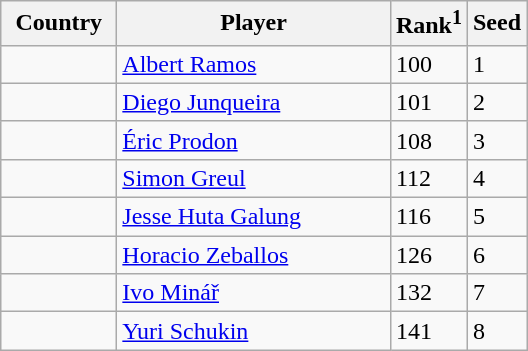<table class="sortable wikitable">
<tr>
<th width="70">Country</th>
<th width="175">Player</th>
<th>Rank<sup>1</sup></th>
<th>Seed</th>
</tr>
<tr>
<td></td>
<td><a href='#'>Albert Ramos</a></td>
<td>100</td>
<td>1</td>
</tr>
<tr>
<td></td>
<td><a href='#'>Diego Junqueira</a></td>
<td>101</td>
<td>2</td>
</tr>
<tr>
<td></td>
<td><a href='#'>Éric Prodon</a></td>
<td>108</td>
<td>3</td>
</tr>
<tr>
<td></td>
<td><a href='#'>Simon Greul</a></td>
<td>112</td>
<td>4</td>
</tr>
<tr>
<td></td>
<td><a href='#'>Jesse Huta Galung</a></td>
<td>116</td>
<td>5</td>
</tr>
<tr>
<td></td>
<td><a href='#'>Horacio Zeballos</a></td>
<td>126</td>
<td>6</td>
</tr>
<tr>
<td></td>
<td><a href='#'>Ivo Minář</a></td>
<td>132</td>
<td>7</td>
</tr>
<tr>
<td></td>
<td><a href='#'>Yuri Schukin</a></td>
<td>141</td>
<td>8</td>
</tr>
</table>
